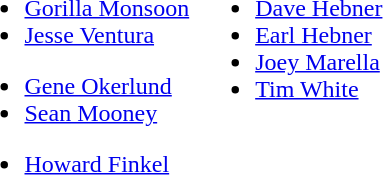<table border=0 |>
<tr>
<td valign=top><br><ul><li><a href='#'>Gorilla Monsoon</a></li><li><a href='#'>Jesse Ventura</a></li></ul><ul><li><a href='#'>Gene Okerlund</a></li><li><a href='#'>Sean Mooney</a></li></ul><ul><li><a href='#'>Howard Finkel</a></li></ul></td>
<td valign=top><br><ul><li><a href='#'>Dave Hebner</a></li><li><a href='#'>Earl Hebner</a></li><li><a href='#'>Joey Marella</a></li><li><a href='#'>Tim White</a></li></ul></td>
</tr>
</table>
